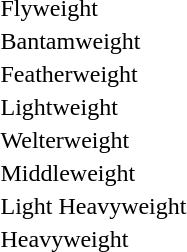<table>
<tr>
<td>Flyweight<br></td>
<td></td>
<td></td>
<td></td>
</tr>
<tr>
<td>Bantamweight<br></td>
<td></td>
<td></td>
<td></td>
</tr>
<tr>
<td>Featherweight<br></td>
<td></td>
<td></td>
<td></td>
</tr>
<tr>
<td>Lightweight<br></td>
<td></td>
<td></td>
<td></td>
</tr>
<tr>
<td>Welterweight<br></td>
<td></td>
<td></td>
<td></td>
</tr>
<tr>
<td>Middleweight<br></td>
<td></td>
<td></td>
<td></td>
</tr>
<tr>
<td>Light Heavyweight<br></td>
<td></td>
<td></td>
<td></td>
</tr>
<tr>
<td>Heavyweight<br></td>
<td></td>
<td></td>
<td></td>
</tr>
</table>
